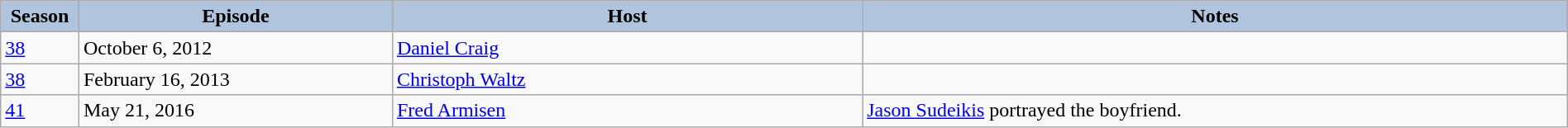<table class="wikitable" style="width:100%;">
<tr>
<th style="background:#B0C4DE;" width="5%">Season</th>
<th style="background:#B0C4DE;" width="20%">Episode</th>
<th style="background:#B0C4DE;" width="30%">Host</th>
<th style="background:#B0C4DE;" width="45%">Notes</th>
</tr>
<tr>
<td><a href='#'>38</a></td>
<td>October 6, 2012</td>
<td><a href='#'>Daniel Craig</a></td>
<td></td>
</tr>
<tr>
<td><a href='#'>38</a></td>
<td>February 16, 2013</td>
<td><a href='#'>Christoph Waltz</a></td>
<td></td>
</tr>
<tr>
<td><a href='#'>41</a></td>
<td>May 21, 2016</td>
<td><a href='#'>Fred Armisen</a></td>
<td><a href='#'>Jason Sudeikis</a> portrayed the boyfriend.</td>
</tr>
</table>
